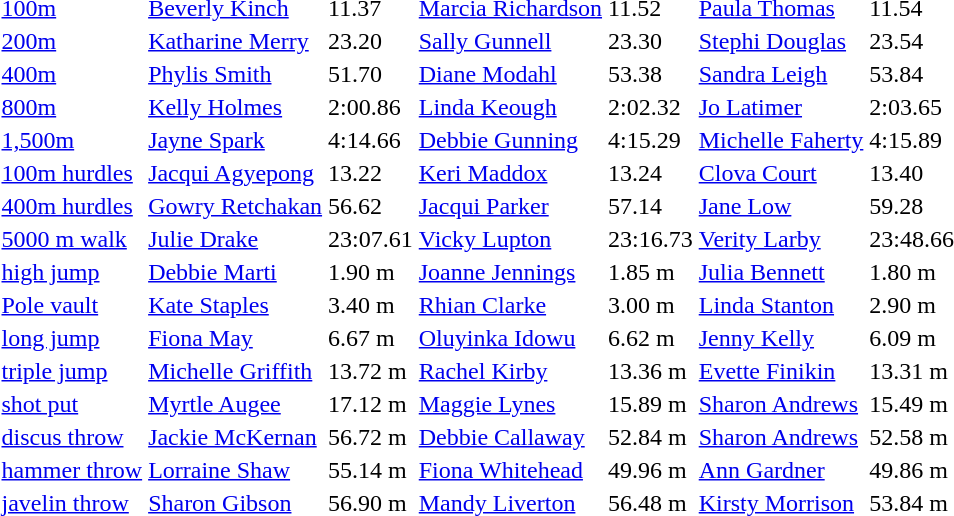<table>
<tr>
<td><a href='#'>100m</a></td>
<td><a href='#'>Beverly Kinch</a></td>
<td>11.37</td>
<td><a href='#'>Marcia Richardson</a></td>
<td>11.52</td>
<td><a href='#'>Paula Thomas</a></td>
<td>11.54</td>
</tr>
<tr>
<td><a href='#'>200m</a></td>
<td><a href='#'>Katharine Merry</a></td>
<td>23.20</td>
<td><a href='#'>Sally Gunnell</a></td>
<td>23.30</td>
<td><a href='#'>Stephi Douglas</a></td>
<td>23.54</td>
</tr>
<tr>
<td><a href='#'>400m</a></td>
<td><a href='#'>Phylis Smith</a></td>
<td>51.70</td>
<td><a href='#'>Diane Modahl</a></td>
<td>53.38</td>
<td><a href='#'>Sandra Leigh</a></td>
<td>53.84</td>
</tr>
<tr>
<td><a href='#'>800m</a></td>
<td><a href='#'>Kelly Holmes</a></td>
<td>2:00.86</td>
<td><a href='#'>Linda Keough</a></td>
<td>2:02.32</td>
<td><a href='#'>Jo Latimer</a></td>
<td>2:03.65</td>
</tr>
<tr>
<td><a href='#'>1,500m</a></td>
<td><a href='#'>Jayne Spark</a></td>
<td>4:14.66</td>
<td><a href='#'>Debbie Gunning</a></td>
<td>4:15.29</td>
<td><a href='#'>Michelle Faherty</a></td>
<td>4:15.89</td>
</tr>
<tr>
<td><a href='#'>100m hurdles</a></td>
<td><a href='#'>Jacqui Agyepong</a></td>
<td>13.22</td>
<td><a href='#'>Keri Maddox</a></td>
<td>13.24</td>
<td><a href='#'>Clova Court</a></td>
<td>13.40</td>
</tr>
<tr>
<td><a href='#'>400m hurdles</a></td>
<td><a href='#'>Gowry Retchakan</a></td>
<td>56.62</td>
<td><a href='#'>Jacqui Parker</a></td>
<td>57.14</td>
<td> <a href='#'>Jane Low</a></td>
<td>59.28</td>
</tr>
<tr>
<td><a href='#'>5000 m walk</a></td>
<td><a href='#'>Julie Drake</a></td>
<td>23:07.61</td>
<td><a href='#'>Vicky Lupton</a></td>
<td>23:16.73</td>
<td> <a href='#'>Verity Larby</a></td>
<td>23:48.66</td>
</tr>
<tr>
<td><a href='#'>high jump</a></td>
<td><a href='#'>Debbie Marti</a></td>
<td>1.90 m</td>
<td><a href='#'>Joanne Jennings</a></td>
<td>1.85 m</td>
<td><a href='#'>Julia Bennett</a></td>
<td>1.80 m</td>
</tr>
<tr>
<td><a href='#'>Pole vault</a></td>
<td><a href='#'>Kate Staples</a></td>
<td>3.40 m</td>
<td><a href='#'>Rhian Clarke</a></td>
<td>3.00 m</td>
<td><a href='#'>Linda Stanton</a></td>
<td>2.90 m</td>
</tr>
<tr>
<td><a href='#'>long jump</a></td>
<td><a href='#'>Fiona May</a></td>
<td>6.67 m </td>
<td><a href='#'>Oluyinka Idowu</a></td>
<td>6.62 m</td>
<td><a href='#'>Jenny Kelly</a></td>
<td>6.09 m</td>
</tr>
<tr>
<td><a href='#'>triple jump</a></td>
<td><a href='#'>Michelle Griffith</a></td>
<td>13.72 m</td>
<td><a href='#'>Rachel Kirby</a></td>
<td>13.36 m</td>
<td><a href='#'>Evette Finikin</a></td>
<td>13.31 m</td>
</tr>
<tr>
<td><a href='#'>shot put</a></td>
<td><a href='#'>Myrtle Augee</a></td>
<td>17.12 m</td>
<td><a href='#'>Maggie Lynes</a></td>
<td>15.89 m</td>
<td><a href='#'>Sharon Andrews</a></td>
<td>15.49 m</td>
</tr>
<tr>
<td><a href='#'>discus throw</a></td>
<td> <a href='#'>Jackie McKernan</a></td>
<td>56.72 m</td>
<td><a href='#'>Debbie Callaway</a></td>
<td>52.84 m</td>
<td><a href='#'>Sharon Andrews</a></td>
<td>52.58 m</td>
</tr>
<tr>
<td><a href='#'>hammer throw</a></td>
<td><a href='#'>Lorraine Shaw</a></td>
<td>55.14 m</td>
<td><a href='#'>Fiona Whitehead</a></td>
<td>49.96 m</td>
<td><a href='#'>Ann Gardner</a></td>
<td>49.86 m</td>
</tr>
<tr>
<td><a href='#'>javelin throw</a></td>
<td><a href='#'>Sharon Gibson</a></td>
<td>56.90 m</td>
<td><a href='#'>Mandy Liverton</a></td>
<td>56.48 m</td>
<td><a href='#'>Kirsty Morrison</a></td>
<td>53.84 m</td>
</tr>
</table>
